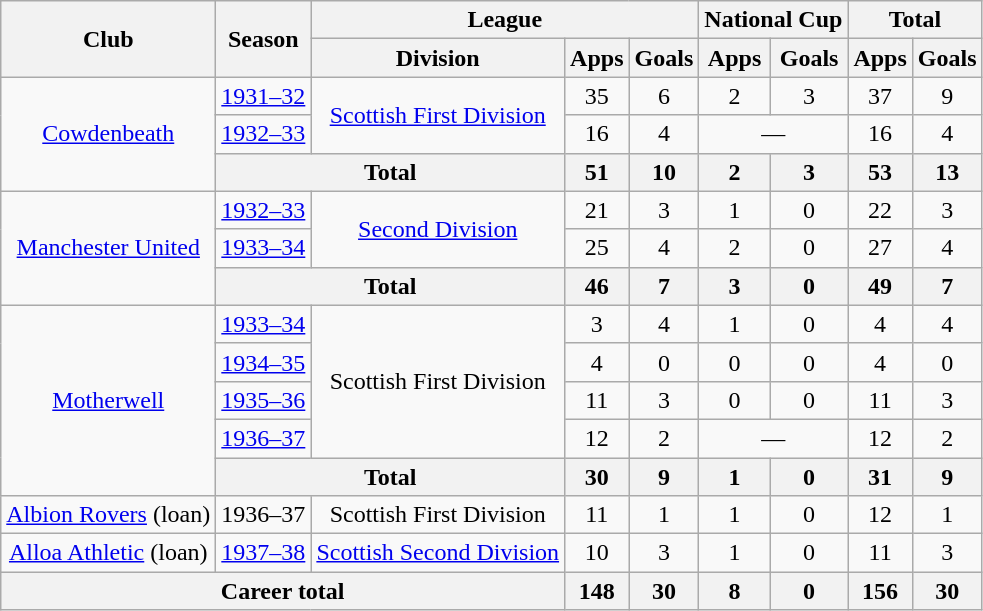<table class="wikitable" style="text-align: center">
<tr>
<th rowspan="2">Club</th>
<th rowspan="2">Season</th>
<th colspan="3">League</th>
<th colspan="2">National Cup</th>
<th colspan="2">Total</th>
</tr>
<tr>
<th>Division</th>
<th>Apps</th>
<th>Goals</th>
<th>Apps</th>
<th>Goals</th>
<th>Apps</th>
<th>Goals</th>
</tr>
<tr>
<td rowspan="3"><a href='#'>Cowdenbeath</a></td>
<td><a href='#'>1931–32</a></td>
<td rowspan="2"><a href='#'>Scottish First Division</a></td>
<td>35</td>
<td>6</td>
<td>2</td>
<td>3</td>
<td>37</td>
<td>9</td>
</tr>
<tr>
<td><a href='#'>1932–33</a></td>
<td>16</td>
<td>4</td>
<td colspan="2">—</td>
<td>16</td>
<td>4</td>
</tr>
<tr>
<th colspan="2">Total</th>
<th>51</th>
<th>10</th>
<th>2</th>
<th>3</th>
<th>53</th>
<th>13</th>
</tr>
<tr>
<td rowspan="3"><a href='#'>Manchester United</a></td>
<td><a href='#'>1932–33</a></td>
<td rowspan="2"><a href='#'>Second Division</a></td>
<td>21</td>
<td>3</td>
<td>1</td>
<td>0</td>
<td>22</td>
<td>3</td>
</tr>
<tr>
<td><a href='#'>1933–34</a></td>
<td>25</td>
<td>4</td>
<td>2</td>
<td>0</td>
<td>27</td>
<td>4</td>
</tr>
<tr>
<th colspan="2">Total</th>
<th>46</th>
<th>7</th>
<th>3</th>
<th>0</th>
<th>49</th>
<th>7</th>
</tr>
<tr>
<td rowspan="5"><a href='#'>Motherwell</a></td>
<td><a href='#'>1933–34</a></td>
<td rowspan="4">Scottish First Division</td>
<td>3</td>
<td>4</td>
<td>1</td>
<td>0</td>
<td>4</td>
<td>4</td>
</tr>
<tr>
<td><a href='#'>1934–35</a></td>
<td>4</td>
<td>0</td>
<td>0</td>
<td>0</td>
<td>4</td>
<td>0</td>
</tr>
<tr>
<td><a href='#'>1935–36</a></td>
<td>11</td>
<td>3</td>
<td>0</td>
<td>0</td>
<td>11</td>
<td>3</td>
</tr>
<tr>
<td><a href='#'>1936–37</a></td>
<td>12</td>
<td>2</td>
<td colspan="2">—</td>
<td>12</td>
<td>2</td>
</tr>
<tr>
<th colspan="2">Total</th>
<th>30</th>
<th>9</th>
<th>1</th>
<th>0</th>
<th>31</th>
<th>9</th>
</tr>
<tr>
<td><a href='#'>Albion Rovers</a> (loan)</td>
<td>1936–37</td>
<td>Scottish First Division</td>
<td>11</td>
<td>1</td>
<td>1</td>
<td>0</td>
<td>12</td>
<td>1</td>
</tr>
<tr>
<td><a href='#'>Alloa Athletic</a> (loan)</td>
<td><a href='#'>1937–38</a></td>
<td><a href='#'>Scottish Second Division</a></td>
<td>10</td>
<td>3</td>
<td>1</td>
<td>0</td>
<td>11</td>
<td>3</td>
</tr>
<tr>
<th colspan="3">Career total</th>
<th>148</th>
<th>30</th>
<th>8</th>
<th>0</th>
<th>156</th>
<th>30</th>
</tr>
</table>
